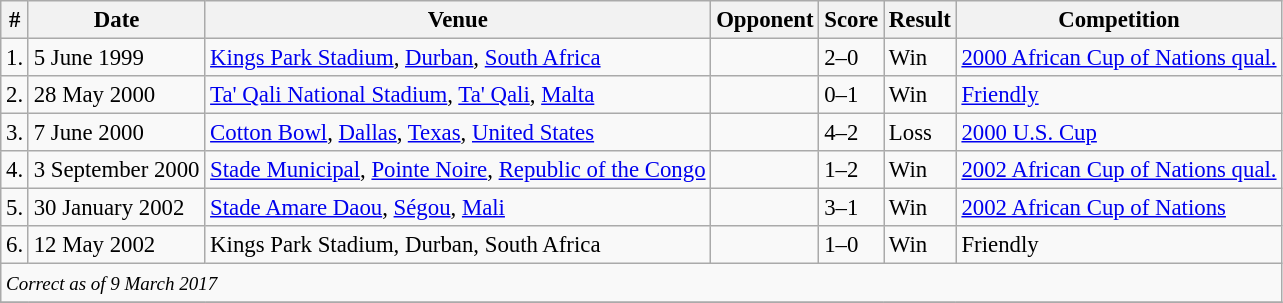<table class="wikitable" style="font-size:95%;">
<tr>
<th>#</th>
<th>Date</th>
<th>Venue</th>
<th>Opponent</th>
<th>Score</th>
<th>Result</th>
<th>Competition</th>
</tr>
<tr>
<td>1.</td>
<td>5 June 1999</td>
<td><a href='#'>Kings Park Stadium</a>, <a href='#'>Durban</a>, <a href='#'>South Africa</a></td>
<td></td>
<td>2–0</td>
<td>Win</td>
<td><a href='#'>2000 African Cup of Nations qual.</a></td>
</tr>
<tr>
<td>2.</td>
<td>28 May 2000</td>
<td><a href='#'>Ta' Qali National Stadium</a>, <a href='#'>Ta' Qali</a>, <a href='#'>Malta</a></td>
<td></td>
<td>0–1</td>
<td>Win</td>
<td><a href='#'>Friendly</a></td>
</tr>
<tr>
<td>3.</td>
<td>7 June 2000</td>
<td><a href='#'>Cotton Bowl</a>, <a href='#'>Dallas</a>, <a href='#'>Texas</a>, <a href='#'>United States</a></td>
<td></td>
<td>4–2</td>
<td>Loss</td>
<td><a href='#'>2000 U.S. Cup</a></td>
</tr>
<tr>
<td>4.</td>
<td>3 September 2000</td>
<td><a href='#'>Stade Municipal</a>, <a href='#'>Pointe Noire</a>, <a href='#'>Republic of the Congo</a></td>
<td></td>
<td>1–2</td>
<td>Win</td>
<td><a href='#'>2002 African Cup of Nations qual.</a></td>
</tr>
<tr>
<td>5.</td>
<td>30 January 2002</td>
<td><a href='#'>Stade Amare Daou</a>, <a href='#'>Ségou</a>, <a href='#'>Mali</a></td>
<td></td>
<td>3–1</td>
<td>Win</td>
<td><a href='#'>2002 African Cup of Nations</a></td>
</tr>
<tr>
<td>6.</td>
<td>12 May 2002</td>
<td>Kings Park Stadium, Durban, South Africa</td>
<td></td>
<td>1–0</td>
<td>Win</td>
<td>Friendly</td>
</tr>
<tr>
<td colspan="12"><small><em>Correct as of 9 March 2017</em></small></td>
</tr>
<tr>
</tr>
</table>
